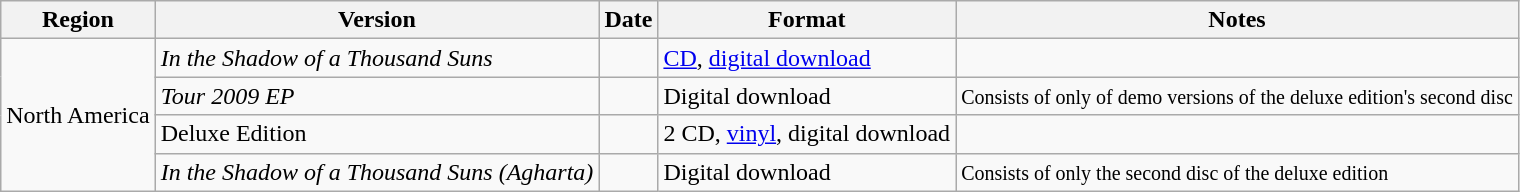<table class="wikitable">
<tr>
<th>Region</th>
<th>Version</th>
<th>Date</th>
<th>Format</th>
<th>Notes</th>
</tr>
<tr>
<td rowspan="4">North America</td>
<td><em>In the Shadow of a Thousand Suns</em></td>
<td></td>
<td><a href='#'>CD</a>, <a href='#'>digital download</a></td>
<td></td>
</tr>
<tr>
<td><em>Tour 2009 EP</em></td>
<td></td>
<td>Digital download</td>
<td><small>Consists of only of demo versions of the deluxe edition's second disc</small></td>
</tr>
<tr>
<td>Deluxe Edition</td>
<td></td>
<td>2 CD, <a href='#'>vinyl</a>, digital download</td>
<td></td>
</tr>
<tr>
<td><em>In the Shadow of a Thousand Suns (Agharta)</em></td>
<td></td>
<td>Digital download</td>
<td><small>Consists of only the second disc of the deluxe edition</small></td>
</tr>
</table>
